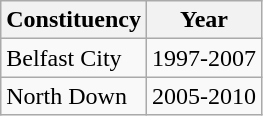<table class="wikitable">
<tr>
<th>Constituency</th>
<th>Year</th>
</tr>
<tr>
<td>Belfast City</td>
<td>1997-2007</td>
</tr>
<tr>
<td>North Down</td>
<td>2005-2010</td>
</tr>
</table>
